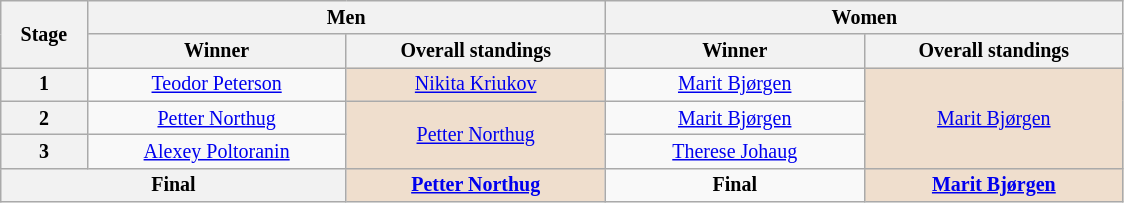<table class="wikitable" style="text-align: center; font-size:smaller;">
<tr>
<th scope="col" style="width:5%;" rowspan="2">Stage</th>
<th scope="col" style="width:45%;" colspan="2">Men</th>
<th scope="col" style="width:45%;" colspan="2">Women</th>
</tr>
<tr>
<th scope="col" style="width:15%;">Winner</th>
<th scope="col" style="width:15%;">Overall standings</th>
<th scope="col" style="width:15%;">Winner</th>
<th scope="col" style="width:15%;">Overall standings</th>
</tr>
<tr>
<th scope="row">1</th>
<td><a href='#'>Teodor Peterson</a></td>
<td style="background:#EFDECD"><a href='#'>Nikita Kriukov</a></td>
<td><a href='#'>Marit Bjørgen</a></td>
<td style="background:#EFDECD" rowspan="3"><a href='#'>Marit Bjørgen</a></td>
</tr>
<tr>
<th scope="row">2</th>
<td><a href='#'>Petter Northug</a></td>
<td style="background:#EFDECD" rowspan="2"><a href='#'>Petter Northug</a></td>
<td><a href='#'>Marit Bjørgen</a></td>
</tr>
<tr>
<th scope="row">3</th>
<td><a href='#'>Alexey Poltoranin</a></td>
<td><a href='#'>Therese Johaug</a></td>
</tr>
<tr>
<th colspan="2">Final</th>
<td style="background:#EFDECD"><strong><a href='#'>Petter Northug</a></strong></td>
<td><strong>Final</strong></td>
<td style="background:#EFDECD"><strong><a href='#'>Marit Bjørgen</a></strong></td>
</tr>
</table>
